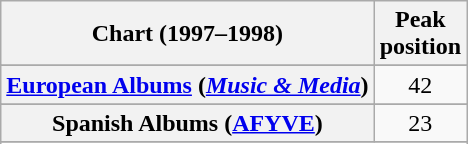<table class="wikitable sortable plainrowheaders" style="text-align:center">
<tr>
<th scope="col">Chart (1997–1998)</th>
<th scope="col">Peak<br>position</th>
</tr>
<tr>
</tr>
<tr>
</tr>
<tr>
</tr>
<tr>
</tr>
<tr>
</tr>
<tr>
</tr>
<tr>
<th scope="row"><a href='#'>European Albums</a> (<em><a href='#'>Music & Media</a></em>)</th>
<td>42</td>
</tr>
<tr>
</tr>
<tr>
</tr>
<tr>
</tr>
<tr>
</tr>
<tr>
<th scope="row">Spanish Albums (<a href='#'>AFYVE</a>)</th>
<td>23</td>
</tr>
<tr>
</tr>
<tr>
</tr>
<tr>
</tr>
<tr>
</tr>
</table>
